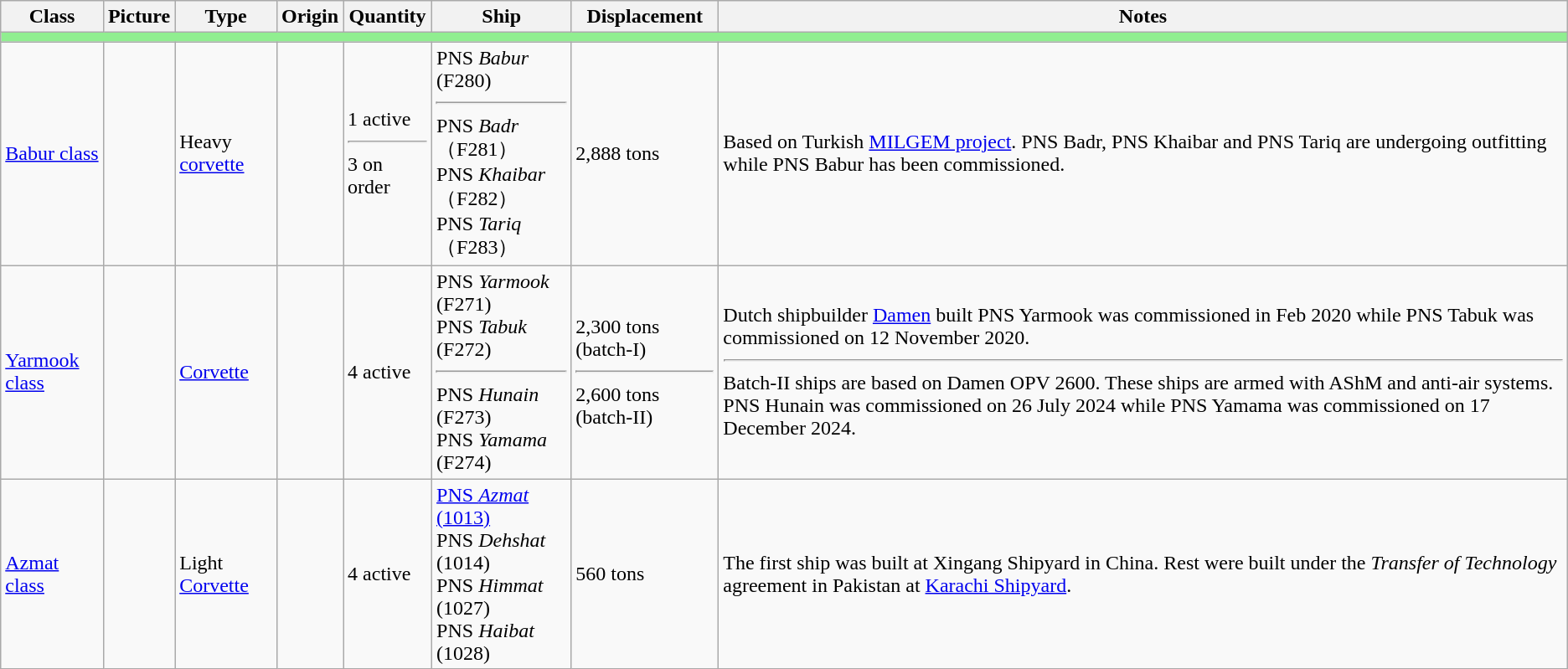<table class="wikitable">
<tr>
<th>Class</th>
<th>Picture</th>
<th>Type</th>
<th>Origin</th>
<th>Quantity</th>
<th>Ship</th>
<th>Displacement</th>
<th>Notes</th>
</tr>
<tr>
<th colspan="8" style="background: lightgreen;"></th>
</tr>
<tr>
<td><a href='#'>Babur class</a></td>
<td></td>
<td>Heavy <a href='#'>corvette</a></td>
<td><br></td>
<td>1 active <hr> 3 on order</td>
<td>PNS <em>Babur</em> (F280) <hr> PNS <em>Badr</em>（F281） <br> PNS <em>Khaibar</em>（F282） <br> PNS <em>Tariq</em>（F283）</td>
<td>2,888 tons</td>
<td>Based on Turkish <a href='#'>MILGEM project</a>. PNS Badr, PNS Khaibar and PNS Tariq are undergoing outfitting while PNS Babur has been commissioned.</td>
</tr>
<tr>
<td><a href='#'>Yarmook class</a></td>
<td></td>
<td><a href='#'>Corvette</a></td>
<td><br></td>
<td>4 active</td>
<td>PNS <em>Yarmook</em> (F271) <br>PNS <em>Tabuk</em> (F272) <hr> PNS <em>Hunain</em> (F273)<br>PNS <em>Yamama</em> (F274)</td>
<td>2,300 tons (batch-I) <hr>  2,600 tons (batch-II)</td>
<td>Dutch shipbuilder <a href='#'>Damen</a> built PNS Yarmook was commissioned in Feb 2020 while PNS Tabuk was commissioned on 12 November 2020. <hr> Batch-II ships are based on Damen OPV 2600. These ships are armed with AShM and anti-air systems. PNS Hunain was commissioned on 26 July 2024 while PNS Yamama was commissioned on 17 December 2024.</td>
</tr>
<tr>
<td><a href='#'>Azmat class</a></td>
<td></td>
<td>Light <a href='#'>Corvette</a></td>
<td><br></td>
<td>4 active</td>
<td><a href='#'>PNS <em>Azmat</em> (1013)</a><br>PNS <em>Dehshat</em> (1014)<br>PNS <em>Himmat</em> (1027)<br> PNS <em>Haibat</em> (1028)</td>
<td>560 tons</td>
<td>The first ship was built at Xingang Shipyard in China. Rest were built under the <em>Transfer of Technology</em> agreement in Pakistan at <a href='#'>Karachi Shipyard</a>.</td>
</tr>
</table>
